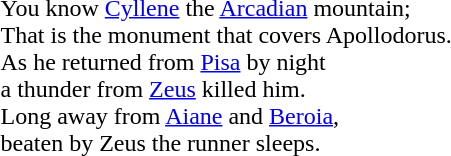<table style="border: 0px; margin-left:100px; white-space:nowrap;">
<tr>
<th scope="col" width="400px"></th>
<th scope="col" width="400px"></th>
</tr>
<tr border="0">
</tr>
<tr Valign=top>
<td><br><br><br><br><br><br></td>
<td><br>You know <a href='#'>Cyllene</a> the <a href='#'>Arcadian</a> mountain;<br>That is the monument that covers Apollodorus.<br>As he returned from <a href='#'>Pisa</a> by night<br>a thunder from <a href='#'>Zeus</a> killed him.<br>Long away from <a href='#'>Aiane</a> and <a href='#'>Beroia</a>,<br>beaten by Zeus the runner sleeps.</td>
</tr>
</table>
